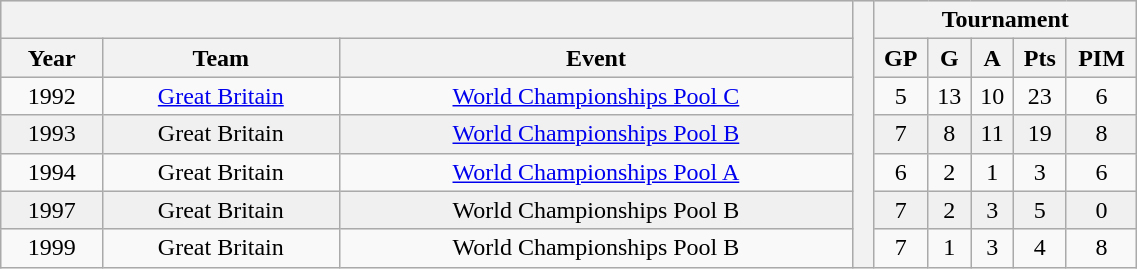<table class="wikitable"| BORDER="0" CELLPADDING="1" CELLSPACING="0" width="60%" style="text-align:center">
<tr bgcolor="#e0e0e0">
<th colspan="3" width="75%" bgcolor="#ffffff"> </th>
<th rowspan="99" bgcolor="#ffffff"> </th>
<th colspan="5">Tournament</th>
</tr>
<tr bgcolor="#e0e0e0">
<th>Year</th>
<th>Team</th>
<th>Event</th>
<th>GP</th>
<th>G</th>
<th>A</th>
<th>Pts</th>
<th>PIM</th>
</tr>
<tr ALIGN="center">
<td>1992</td>
<td><a href='#'>Great Britain</a></td>
<td><a href='#'>World Championships Pool C</a></td>
<td>5</td>
<td>13</td>
<td>10</td>
<td>23</td>
<td>6</td>
</tr>
<tr ALIGN="center" bgcolor="#f0f0f0">
<td>1993</td>
<td>Great Britain</td>
<td><a href='#'>World Championships Pool B</a></td>
<td>7</td>
<td>8</td>
<td>11</td>
<td>19</td>
<td>8</td>
</tr>
<tr ALIGN="center">
<td>1994</td>
<td>Great Britain</td>
<td><a href='#'>World Championships Pool A</a></td>
<td>6</td>
<td>2</td>
<td>1</td>
<td>3</td>
<td>6</td>
</tr>
<tr ALIGN="center" bgcolor="#f0f0f0">
<td>1997</td>
<td>Great Britain</td>
<td>World Championships Pool B</td>
<td>7</td>
<td>2</td>
<td>3</td>
<td>5</td>
<td>0</td>
</tr>
<tr ALIGN="center">
<td>1999</td>
<td>Great Britain</td>
<td>World Championships Pool B</td>
<td>7</td>
<td>1</td>
<td>3</td>
<td>4</td>
<td>8</td>
</tr>
</table>
